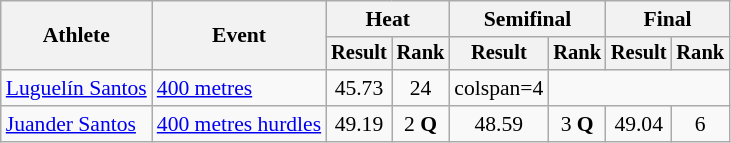<table class=wikitable style=font-size:90%>
<tr>
<th rowspan=2>Athlete</th>
<th rowspan=2>Event</th>
<th colspan=2>Heat</th>
<th colspan=2>Semifinal</th>
<th colspan=2>Final</th>
</tr>
<tr style=font-size:95%>
<th>Result</th>
<th>Rank</th>
<th>Result</th>
<th>Rank</th>
<th>Result</th>
<th>Rank</th>
</tr>
<tr align=center>
<td align=left><a href='#'>Luguelín Santos</a></td>
<td align=left><a href='#'>400 metres</a></td>
<td>45.73</td>
<td>24</td>
<td>colspan=4 </td>
</tr>
<tr align=center>
<td align=left><a href='#'>Juander Santos</a></td>
<td align=left><a href='#'>400 metres hurdles</a></td>
<td>49.19</td>
<td>2 <strong>Q</strong></td>
<td>48.59 <strong></strong></td>
<td>3 <strong>Q</strong></td>
<td>49.04</td>
<td>6</td>
</tr>
</table>
